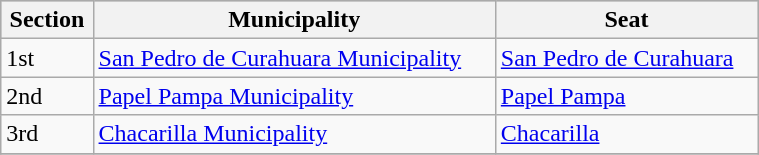<table class="wikitable" border="1" style="width:40%;" border="1">
<tr bgcolor=silver>
<th><strong>Section</strong></th>
<th><strong>Municipality</strong></th>
<th><strong>Seat</strong></th>
</tr>
<tr>
<td>1st</td>
<td><a href='#'>San Pedro de Curahuara Municipality</a></td>
<td><a href='#'>San Pedro de Curahuara</a></td>
</tr>
<tr>
<td>2nd</td>
<td><a href='#'>Papel Pampa Municipality</a></td>
<td><a href='#'>Papel Pampa</a></td>
</tr>
<tr>
<td>3rd</td>
<td><a href='#'>Chacarilla Municipality</a></td>
<td><a href='#'>Chacarilla</a></td>
</tr>
<tr>
</tr>
</table>
